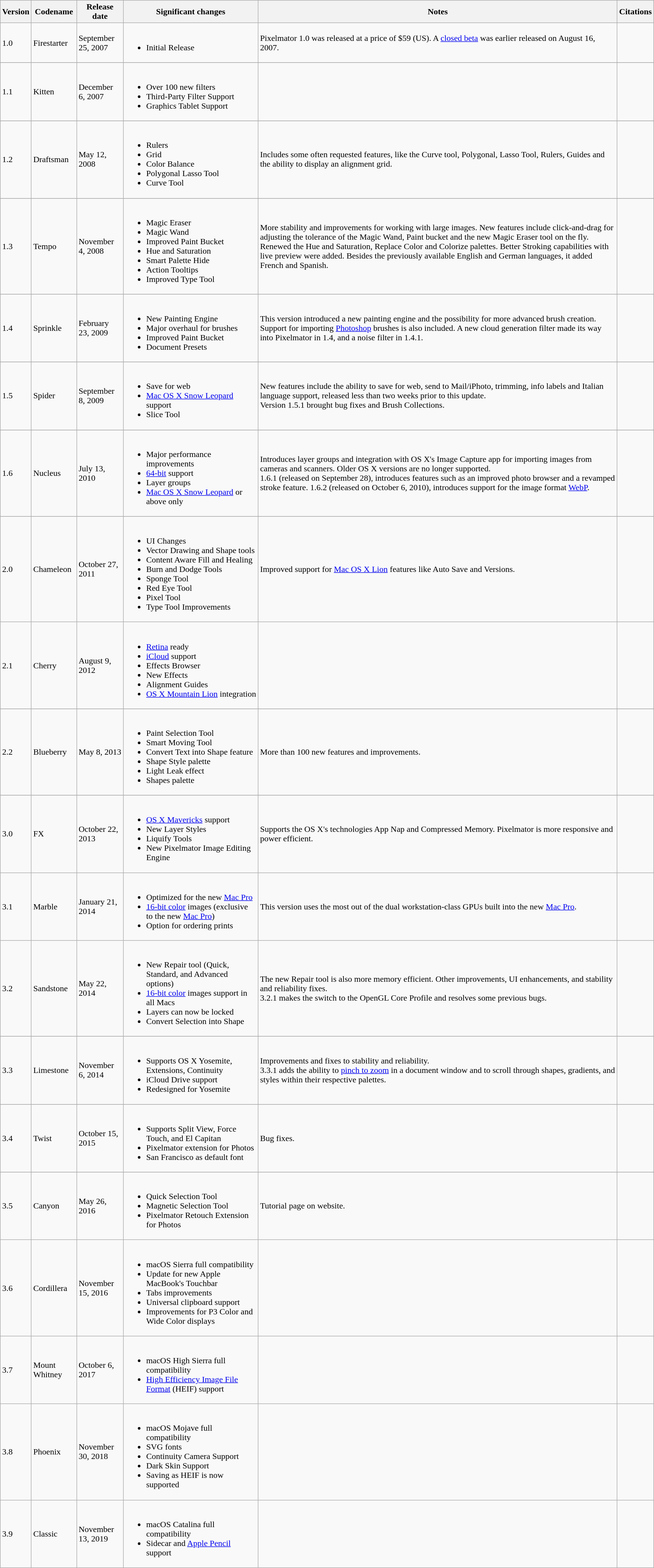<table class="wikitable">
<tr>
<th>Version</th>
<th>Codename</th>
<th>Release date</th>
<th style="width:250px">Significant changes</th>
<th>Notes</th>
<th>Citations</th>
</tr>
<tr>
<td>1.0</td>
<td>Firestarter</td>
<td>September 25, 2007</td>
<td><br><ul><li>Initial Release</li></ul></td>
<td>Pixelmator 1.0 was released at a price of $59 (US). A <a href='#'>closed beta</a> was earlier released on August 16, 2007.</td>
<td></td>
</tr>
<tr>
</tr>
<tr>
<td>1.1</td>
<td>Kitten</td>
<td>December 6, 2007</td>
<td><br><ul><li>Over 100 new filters</li><li>Third-Party Filter Support</li><li>Graphics Tablet Support</li></ul></td>
<td></td>
<td></td>
</tr>
<tr>
</tr>
<tr>
</tr>
<tr>
</tr>
<tr>
<td>1.2</td>
<td>Draftsman</td>
<td>May 12, 2008</td>
<td><br><ul><li>Rulers</li><li>Grid</li><li>Color Balance</li><li>Polygonal Lasso Tool</li><li>Curve Tool</li></ul></td>
<td>Includes some often requested features, like the Curve tool, Polygonal, Lasso Tool, Rulers, Guides and the ability to display an alignment grid.</td>
<td></td>
</tr>
<tr>
</tr>
<tr>
<td>1.3</td>
<td>Tempo</td>
<td>November 4, 2008</td>
<td><br><ul><li>Magic Eraser</li><li>Magic Wand</li><li>Improved Paint Bucket</li><li>Hue and Saturation</li><li>Smart Palette Hide</li><li>Action Tooltips</li><li>Improved Type Tool</li></ul></td>
<td>More stability and improvements for working with large images. New features include click-and-drag for adjusting the tolerance of the Magic Wand, Paint bucket and the new Magic Eraser tool on the fly. Renewed the Hue and Saturation, Replace Color and Colorize palettes. Better Stroking capabilities with live preview were added. Besides the previously available English and German languages, it added French and Spanish.</td>
<td></td>
</tr>
<tr>
</tr>
<tr>
<td>1.4</td>
<td>Sprinkle</td>
<td>February 23, 2009</td>
<td><br><ul><li>New Painting Engine</li><li>Major overhaul for brushes</li><li>Improved Paint Bucket</li><li>Document Presets</li></ul></td>
<td>This version introduced a new painting engine and the possibility for more advanced brush creation. Support for importing <a href='#'>Photoshop</a> brushes is also included. A new cloud generation filter made its way into Pixelmator in 1.4, and a noise filter in 1.4.1.</td>
<td></td>
</tr>
<tr>
</tr>
<tr>
<td>1.5</td>
<td>Spider</td>
<td>September 8, 2009</td>
<td><br><ul><li>Save for web</li><li><a href='#'>Mac OS X Snow Leopard</a> support</li><li>Slice Tool</li></ul></td>
<td>New features include the ability to save for web, send to Mail/iPhoto, trimming, info labels and Italian language support, released less than two weeks prior to this update.<br>Version 1.5.1 brought bug fixes and Brush Collections.</td>
<td></td>
</tr>
<tr>
</tr>
<tr>
<td>1.6</td>
<td>Nucleus</td>
<td>July 13, 2010</td>
<td><br><ul><li>Major performance improvements</li><li><a href='#'>64-bit</a> support</li><li>Layer groups</li><li><a href='#'>Mac OS X Snow Leopard</a> or above only</li></ul></td>
<td>Introduces layer groups and integration with OS X's Image Capture app for importing images from cameras and scanners. Older OS X versions are no longer supported.<br>1.6.1 (released on September 28), introduces features such as an improved photo browser and a revamped stroke feature. 1.6.2 (released on October 6, 2010), introduces support for the image format <a href='#'>WebP</a>.</td>
<td></td>
</tr>
<tr>
</tr>
<tr>
</tr>
<tr>
<td>2.0</td>
<td>Chameleon</td>
<td>October 27, 2011</td>
<td><br><ul><li>UI Changes</li><li>Vector Drawing and Shape tools</li><li>Content Aware Fill and Healing</li><li>Burn and Dodge Tools</li><li>Sponge Tool</li><li>Red Eye Tool</li><li>Pixel Tool</li><li>Type Tool Improvements</li></ul></td>
<td>Improved support for <a href='#'>Mac OS X Lion</a> features like Auto Save and Versions.</td>
<td></td>
</tr>
<tr>
<td>2.1</td>
<td>Cherry</td>
<td>August 9, 2012</td>
<td><br><ul><li><a href='#'>Retina</a> ready</li><li><a href='#'>iCloud</a> support</li><li>Effects Browser</li><li>New Effects</li><li>Alignment Guides</li><li><a href='#'>OS X Mountain Lion</a> integration</li></ul></td>
<td></td>
<td></td>
</tr>
<tr>
</tr>
<tr>
</tr>
<tr>
<td>2.2</td>
<td>Blueberry</td>
<td>May 8, 2013</td>
<td><br><ul><li>Paint Selection Tool</li><li>Smart Moving Tool</li><li>Convert Text into Shape feature</li><li>Shape Style palette</li><li>Light Leak effect</li><li>Shapes palette</li></ul></td>
<td>More than 100 new features and improvements.</td>
<td></td>
</tr>
<tr>
</tr>
<tr>
</tr>
<tr>
<td>3.0</td>
<td>FX</td>
<td>October 22, 2013</td>
<td><br><ul><li><a href='#'>OS X Mavericks</a> support</li><li>New Layer Styles</li><li>Liquify Tools</li><li>New Pixelmator Image Editing Engine</li></ul></td>
<td>Supports the OS X's technologies App Nap and Compressed Memory. Pixelmator is more responsive and power efficient.</td>
<td></td>
</tr>
<tr>
<td>3.1</td>
<td>Marble</td>
<td>January 21, 2014</td>
<td><br><ul><li>Optimized for the new <a href='#'>Mac Pro</a></li><li><a href='#'>16-bit color</a> images (exclusive to the new <a href='#'>Mac Pro</a>)</li><li>Option for ordering prints</li></ul></td>
<td>This version uses the most out of the dual workstation-class GPUs built into the new <a href='#'>Mac Pro</a>.</td>
<td></td>
</tr>
<tr>
<td>3.2</td>
<td>Sandstone</td>
<td>May 22, 2014</td>
<td><br><ul><li>New Repair tool (Quick, Standard, and Advanced options)</li><li><a href='#'>16-bit color</a> images support in all Macs</li><li>Layers can now be locked</li><li>Convert Selection into Shape</li></ul></td>
<td>The new Repair tool is also more memory efficient. Other improvements, UI enhancements, and stability and reliability fixes.<br>3.2.1 makes the switch to the OpenGL Core Profile and resolves some previous bugs.</td>
<td></td>
</tr>
<tr>
</tr>
<tr>
<td>3.3</td>
<td>Limestone</td>
<td>November 6, 2014</td>
<td><br><ul><li>Supports OS X Yosemite, Extensions, Continuity</li><li>iCloud Drive support</li><li>Redesigned for Yosemite</li></ul></td>
<td>Improvements and fixes to stability and reliability.<br>3.3.1 adds the ability to <a href='#'>pinch to zoom</a> in a document window and to scroll through shapes, gradients, and styles within their respective palettes.</td>
<td></td>
</tr>
<tr>
</tr>
<tr>
<td>3.4</td>
<td>Twist</td>
<td>October 15, 2015</td>
<td><br><ul><li>Supports Split View, Force Touch, and El Capitan</li><li>Pixelmator extension for Photos</li><li>San Francisco as default font</li></ul></td>
<td>Bug fixes.</td>
<td></td>
</tr>
<tr>
</tr>
<tr>
<td>3.5</td>
<td>Canyon</td>
<td>May 26, 2016</td>
<td><br><ul><li>Quick Selection Tool</li><li>Magnetic Selection Tool</li><li>Pixelmator Retouch Extension for Photos</li></ul></td>
<td>Tutorial page on website.</td>
<td></td>
</tr>
<tr>
<td>3.6</td>
<td>Cordillera</td>
<td>November 15, 2016</td>
<td><br><ul><li>macOS Sierra full compatibility</li><li>Update for new Apple MacBook's Touchbar</li><li>Tabs improvements</li><li>Universal clipboard support</li><li>Improvements for P3 Color and Wide Color displays</li></ul></td>
<td></td>
<td></td>
</tr>
<tr>
<td>3.7</td>
<td>Mount Whitney</td>
<td>October 6, 2017</td>
<td><br><ul><li>macOS High Sierra full compatibility</li><li><a href='#'>High Efficiency Image File Format</a> (HEIF) support</li></ul></td>
<td></td>
<td></td>
</tr>
<tr>
<td>3.8</td>
<td>Phoenix</td>
<td>November 30, 2018</td>
<td><br><ul><li>macOS Mojave full compatibility</li><li>SVG fonts</li><li>Continuity Camera Support</li><li>Dark Skin Support</li><li>Saving as HEIF is now supported</li></ul></td>
<td></td>
<td></td>
</tr>
<tr>
<td>3.9</td>
<td>Classic</td>
<td>November 13, 2019</td>
<td><br><ul><li>macOS Catalina full compatibility</li><li>Sidecar and <a href='#'>Apple Pencil</a> support</li></ul></td>
<td></td>
<td></td>
</tr>
</table>
